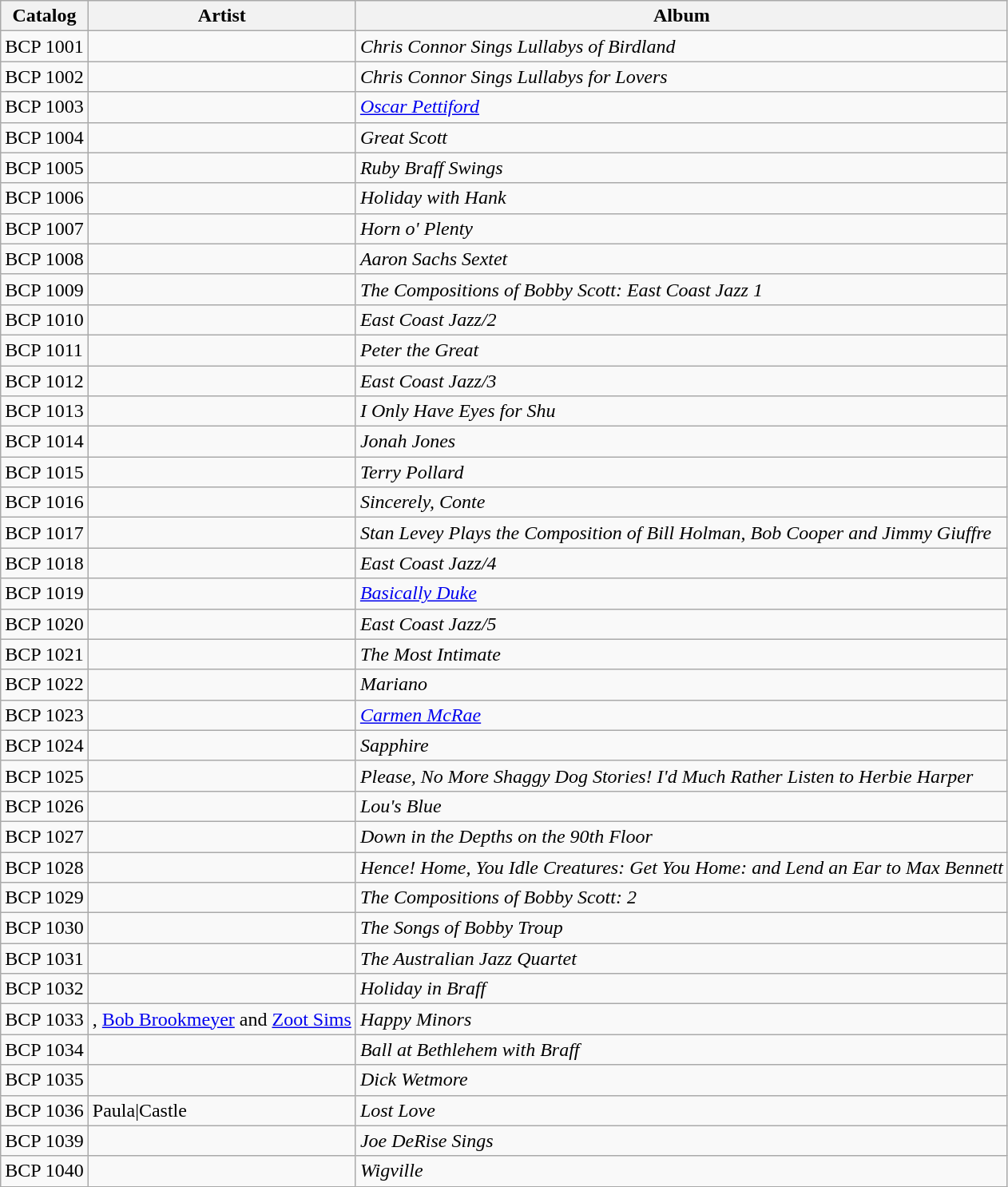<table class="wikitable sortable">
<tr>
<th>Catalog</th>
<th>Artist</th>
<th>Album</th>
</tr>
<tr>
<td>BCP 1001</td>
<td></td>
<td><em>Chris Connor Sings Lullabys of Birdland</em></td>
</tr>
<tr>
<td>BCP 1002</td>
<td></td>
<td><em>Chris Connor Sings Lullabys for Lovers</em></td>
</tr>
<tr>
<td>BCP 1003</td>
<td></td>
<td><em><a href='#'>Oscar Pettiford</a></em></td>
</tr>
<tr>
<td>BCP 1004</td>
<td></td>
<td><em>Great Scott</em></td>
</tr>
<tr>
<td>BCP 1005</td>
<td></td>
<td><em>Ruby Braff Swings</em></td>
</tr>
<tr>
<td>BCP 1006</td>
<td></td>
<td><em>Holiday with Hank</em></td>
</tr>
<tr>
<td>BCP 1007</td>
<td></td>
<td><em>Horn o' Plenty</em></td>
</tr>
<tr>
<td>BCP 1008</td>
<td></td>
<td><em>Aaron Sachs Sextet</em></td>
</tr>
<tr>
<td>BCP 1009</td>
<td></td>
<td><em>The Compositions of Bobby Scott: East Coast Jazz 1</em></td>
</tr>
<tr>
<td>BCP 1010</td>
<td></td>
<td><em>East Coast Jazz/2</em></td>
</tr>
<tr>
<td>BCP 1011</td>
<td></td>
<td><em>Peter the Great</em></td>
</tr>
<tr>
<td>BCP 1012</td>
<td></td>
<td><em>East Coast Jazz/3</em></td>
</tr>
<tr>
<td>BCP 1013</td>
<td></td>
<td><em>I Only Have Eyes for Shu</em></td>
</tr>
<tr>
<td>BCP 1014</td>
<td></td>
<td><em>Jonah Jones</em></td>
</tr>
<tr>
<td>BCP 1015</td>
<td></td>
<td><em>Terry Pollard</em></td>
</tr>
<tr>
<td>BCP 1016</td>
<td></td>
<td><em>Sincerely, Conte</em></td>
</tr>
<tr>
<td>BCP 1017</td>
<td></td>
<td><em>Stan Levey Plays the Composition of Bill Holman, Bob Cooper and Jimmy Giuffre</em></td>
</tr>
<tr>
<td>BCP 1018</td>
<td></td>
<td><em>East Coast Jazz/4</em></td>
</tr>
<tr>
<td>BCP 1019</td>
<td></td>
<td><em><a href='#'>Basically Duke</a></em></td>
</tr>
<tr>
<td>BCP 1020</td>
<td></td>
<td><em>East Coast Jazz/5</em></td>
</tr>
<tr>
<td>BCP 1021</td>
<td></td>
<td><em>The Most Intimate</em></td>
</tr>
<tr>
<td>BCP 1022</td>
<td></td>
<td><em>Mariano</em></td>
</tr>
<tr>
<td>BCP 1023</td>
<td></td>
<td><em><a href='#'>Carmen McRae</a></em></td>
</tr>
<tr>
<td>BCP 1024</td>
<td></td>
<td><em>Sapphire</em></td>
</tr>
<tr>
<td>BCP 1025</td>
<td></td>
<td><em>Please, No More Shaggy Dog Stories! I'd Much Rather Listen to Herbie Harper</em></td>
</tr>
<tr>
<td>BCP 1026</td>
<td></td>
<td><em>Lou's Blue</em></td>
</tr>
<tr>
<td>BCP 1027</td>
<td></td>
<td><em>Down in the Depths on the 90th Floor</em></td>
</tr>
<tr>
<td>BCP 1028</td>
<td></td>
<td><em>Hence! Home, You Idle Creatures: Get You Home: and Lend an Ear to Max Bennett</em></td>
</tr>
<tr>
<td>BCP 1029</td>
<td></td>
<td><em>The Compositions of Bobby Scott: 2</em></td>
</tr>
<tr>
<td>BCP 1030</td>
<td></td>
<td><em>The Songs of Bobby Troup</em></td>
</tr>
<tr>
<td>BCP 1031</td>
<td></td>
<td><em>The Australian Jazz Quartet</em></td>
</tr>
<tr>
<td>BCP 1032</td>
<td></td>
<td><em>Holiday in Braff</em></td>
</tr>
<tr>
<td>BCP 1033</td>
<td>, <a href='#'>Bob Brookmeyer</a> and <a href='#'>Zoot Sims</a></td>
<td><em>Happy Minors</em></td>
</tr>
<tr>
<td>BCP 1034</td>
<td></td>
<td><em>Ball at Bethlehem with Braff</em></td>
</tr>
<tr>
<td>BCP 1035</td>
<td></td>
<td><em>Dick Wetmore</em></td>
</tr>
<tr>
<td>BCP 1036</td>
<td {{sortname>Paula|Castle</td>
<td><em>Lost Love</em></td>
</tr>
<tr>
<td>BCP 1039</td>
<td></td>
<td><em>Joe DeRise Sings</em></td>
</tr>
<tr>
<td>BCP 1040</td>
<td></td>
<td><em>Wigville</em></td>
</tr>
</table>
